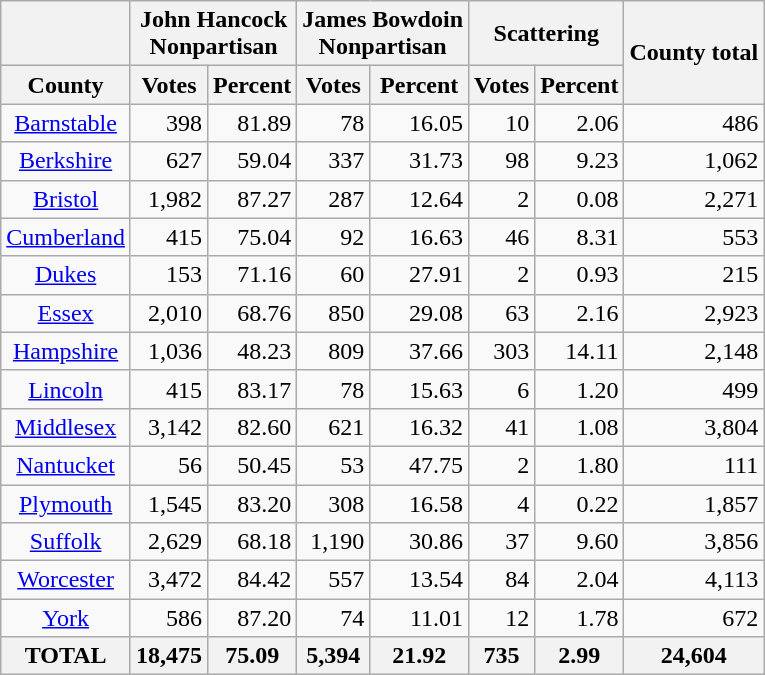<table class="wikitable sortable" style="text-align:right">
<tr>
<th></th>
<th align=center colspan=2>John Hancock<br>Nonpartisan</th>
<th align=center colspan=2>James Bowdoin<br>Nonpartisan</th>
<th align=center colspan=2>Scattering</th>
<th align=center rowspan=2>County total</th>
</tr>
<tr>
<th align=center>County</th>
<th align=center>Votes</th>
<th align=center>Percent</th>
<th align=center>Votes</th>
<th align=center>Percent</th>
<th align=center>Votes</th>
<th align=center>Percent</th>
</tr>
<tr>
<td align=center><a href='#'>Barnstable</a></td>
<td align=right>398</td>
<td align=right>81.89</td>
<td align=right>78</td>
<td align=right>16.05</td>
<td align=right>10</td>
<td align=right>2.06</td>
<td align=right>486</td>
</tr>
<tr>
<td align=center><a href='#'>Berkshire</a></td>
<td align=right>627</td>
<td align=right>59.04</td>
<td align=right>337</td>
<td align=right>31.73</td>
<td align=right>98</td>
<td align=right>9.23</td>
<td align=right>1,062</td>
</tr>
<tr>
<td align=center><a href='#'>Bristol</a></td>
<td align=right>1,982</td>
<td align=right>87.27</td>
<td align=right>287</td>
<td align=right>12.64</td>
<td align=right>2</td>
<td align=right>0.08</td>
<td align=right>2,271</td>
</tr>
<tr>
<td align=center><a href='#'>Cumberland</a></td>
<td align=right>415</td>
<td align=right>75.04</td>
<td align=right>92</td>
<td align=right>16.63</td>
<td align=right>46</td>
<td align=right>8.31</td>
<td align=right>553</td>
</tr>
<tr>
<td align=center><a href='#'>Dukes</a></td>
<td align=right>153</td>
<td align=right>71.16</td>
<td align=right>60</td>
<td align=right>27.91</td>
<td align=right>2</td>
<td align=right>0.93</td>
<td align=right>215</td>
</tr>
<tr>
<td align=center><a href='#'>Essex</a></td>
<td align=right>2,010</td>
<td align=right>68.76</td>
<td align=right>850</td>
<td align=right>29.08</td>
<td align=right>63</td>
<td align=right>2.16</td>
<td align=right>2,923</td>
</tr>
<tr>
<td align=center><a href='#'>Hampshire</a></td>
<td align=right>1,036</td>
<td align=right>48.23</td>
<td align=right>809</td>
<td align=right>37.66</td>
<td align=right>303</td>
<td align=right>14.11</td>
<td align=right>2,148</td>
</tr>
<tr>
<td align=center><a href='#'>Lincoln</a></td>
<td align=right>415</td>
<td align=right>83.17</td>
<td align=right>78</td>
<td align=right>15.63</td>
<td align=right>6</td>
<td align=right>1.20</td>
<td align=right>499</td>
</tr>
<tr>
<td align=center><a href='#'>Middlesex</a></td>
<td align=right>3,142</td>
<td align=right>82.60</td>
<td align=right>621</td>
<td align=right>16.32</td>
<td align=right>41</td>
<td align=right>1.08</td>
<td align=right>3,804</td>
</tr>
<tr>
<td align=center><a href='#'>Nantucket</a></td>
<td align=right>56</td>
<td align=right>50.45</td>
<td align=right>53</td>
<td align=right>47.75</td>
<td align=right>2</td>
<td align=right>1.80</td>
<td align=right>111</td>
</tr>
<tr>
<td align=center><a href='#'>Plymouth</a></td>
<td align=right>1,545</td>
<td align=right>83.20</td>
<td align=right>308</td>
<td align=right>16.58</td>
<td align=right>4</td>
<td align=right>0.22</td>
<td align=right>1,857</td>
</tr>
<tr>
<td align=center><a href='#'>Suffolk</a></td>
<td align=right>2,629</td>
<td align=right>68.18</td>
<td align=right>1,190</td>
<td align=right>30.86</td>
<td align=right>37</td>
<td align=right>9.60</td>
<td align=right>3,856</td>
</tr>
<tr>
<td align=center><a href='#'>Worcester</a></td>
<td align=right>3,472</td>
<td align=right>84.42</td>
<td align=right>557</td>
<td align=right>13.54</td>
<td align=right>84</td>
<td align=right>2.04</td>
<td align=right>4,113</td>
</tr>
<tr>
<td align=center><a href='#'>York</a></td>
<td align=right>586</td>
<td align=right>87.20</td>
<td align=right>74</td>
<td align=right>11.01</td>
<td align=right>12</td>
<td align=right>1.78</td>
<td align=right>672</td>
</tr>
<tr>
<th>TOTAL</th>
<th>18,475</th>
<th>75.09</th>
<th>5,394</th>
<th>21.92</th>
<th>735</th>
<th>2.99</th>
<th>24,604</th>
</tr>
</table>
